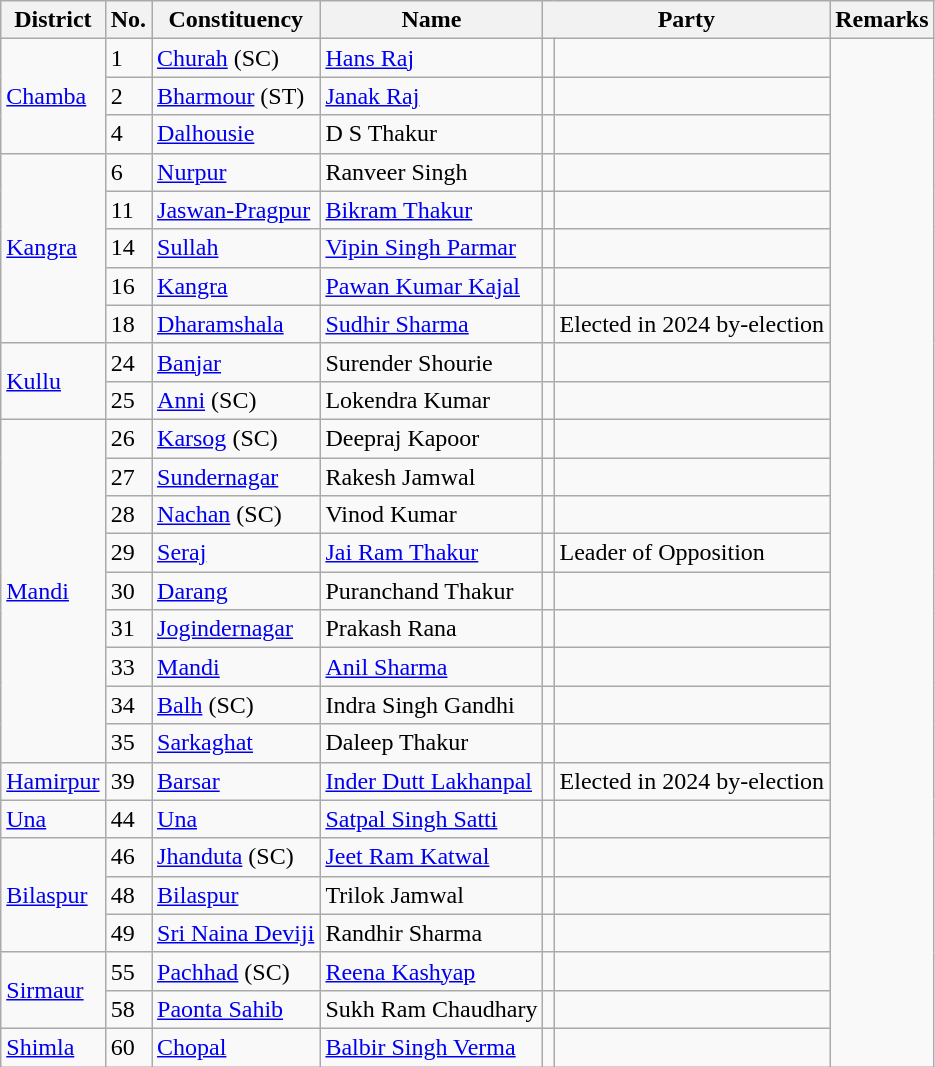<table class="wikitable sortable">
<tr>
<th>District<br></th>
<th>No.</th>
<th>Constituency</th>
<th>Name</th>
<th colspan="2">Party</th>
<th>Remarks</th>
</tr>
<tr>
<td rowspan="3"><a href='#'>Chamba</a><br></td>
<td>1</td>
<td><a href='#'>Churah</a> (SC)</td>
<td><a href='#'>Hans Raj</a></td>
<td></td>
<td></td>
</tr>
<tr>
<td>2</td>
<td><a href='#'>Bharmour</a> (ST)</td>
<td><a href='#'>Janak Raj</a></td>
<td></td>
<td></td>
</tr>
<tr>
<td>4</td>
<td><a href='#'>Dalhousie</a></td>
<td>D S Thakur</td>
<td></td>
<td></td>
</tr>
<tr>
<td rowspan="5"><a href='#'>Kangra</a></td>
<td>6</td>
<td><a href='#'>Nurpur</a></td>
<td>Ranveer Singh</td>
<td></td>
<td></td>
</tr>
<tr>
<td>11</td>
<td><a href='#'>Jaswan-Pragpur</a></td>
<td><a href='#'>Bikram Thakur</a></td>
<td></td>
<td></td>
</tr>
<tr>
<td>14</td>
<td><a href='#'>Sullah</a></td>
<td><a href='#'>Vipin Singh Parmar</a></td>
<td></td>
<td></td>
</tr>
<tr>
<td>16</td>
<td><a href='#'>Kangra</a></td>
<td><a href='#'>Pawan Kumar Kajal</a></td>
<td></td>
<td></td>
</tr>
<tr>
<td>18</td>
<td><a href='#'>Dharamshala</a></td>
<td><a href='#'>Sudhir Sharma</a></td>
<td></td>
<td>Elected in 2024 by-election</td>
</tr>
<tr>
<td rowspan="2"><a href='#'>Kullu</a></td>
<td>24</td>
<td><a href='#'>Banjar</a></td>
<td>Surender Shourie</td>
<td></td>
<td></td>
</tr>
<tr>
<td>25</td>
<td><a href='#'>Anni</a> (SC)</td>
<td>Lokendra Kumar</td>
<td></td>
<td></td>
</tr>
<tr>
<td rowspan="9"><a href='#'>Mandi</a></td>
<td>26</td>
<td><a href='#'>Karsog</a> (SC)</td>
<td>Deepraj Kapoor</td>
<td></td>
<td></td>
</tr>
<tr>
<td>27</td>
<td><a href='#'>Sundernagar</a></td>
<td>Rakesh Jamwal</td>
<td></td>
<td></td>
</tr>
<tr>
<td>28</td>
<td><a href='#'>Nachan</a> (SC)</td>
<td>Vinod Kumar</td>
<td></td>
<td></td>
</tr>
<tr>
<td>29</td>
<td><a href='#'>Seraj</a></td>
<td><a href='#'>Jai Ram Thakur</a></td>
<td></td>
<td>Leader of Opposition</td>
</tr>
<tr>
<td>30</td>
<td><a href='#'>Darang</a></td>
<td>Puranchand Thakur</td>
<td></td>
<td></td>
</tr>
<tr>
<td>31</td>
<td><a href='#'>Jogindernagar</a></td>
<td>Prakash Rana</td>
<td></td>
<td></td>
</tr>
<tr>
<td>33</td>
<td><a href='#'>Mandi</a></td>
<td><a href='#'>Anil Sharma</a></td>
<td></td>
<td></td>
</tr>
<tr>
<td>34</td>
<td><a href='#'>Balh</a> (SC)</td>
<td>Indra Singh Gandhi</td>
<td></td>
<td></td>
</tr>
<tr>
<td>35</td>
<td><a href='#'>Sarkaghat</a></td>
<td>Daleep Thakur</td>
<td></td>
<td></td>
</tr>
<tr>
<td><a href='#'>Hamirpur</a></td>
<td>39</td>
<td><a href='#'>Barsar</a></td>
<td><a href='#'>Inder Dutt Lakhanpal</a></td>
<td></td>
<td>Elected in 2024 by-election</td>
</tr>
<tr>
<td><a href='#'>Una</a></td>
<td>44</td>
<td><a href='#'>Una</a></td>
<td><a href='#'>Satpal Singh Satti</a></td>
<td></td>
<td></td>
</tr>
<tr>
<td rowspan="3"><a href='#'>Bilaspur</a></td>
<td>46</td>
<td><a href='#'>Jhanduta</a> (SC)</td>
<td><a href='#'>Jeet Ram Katwal</a></td>
<td></td>
<td></td>
</tr>
<tr>
<td>48</td>
<td><a href='#'>Bilaspur</a></td>
<td>Trilok Jamwal</td>
<td></td>
<td></td>
</tr>
<tr>
<td>49</td>
<td><a href='#'>Sri Naina Deviji</a></td>
<td>Randhir Sharma</td>
<td></td>
<td></td>
</tr>
<tr>
<td rowspan="2"><a href='#'>Sirmaur</a></td>
<td>55</td>
<td><a href='#'>Pachhad</a> (SC)</td>
<td><a href='#'>Reena Kashyap</a></td>
<td></td>
<td></td>
</tr>
<tr>
<td>58</td>
<td><a href='#'>Paonta Sahib</a></td>
<td>Sukh Ram Chaudhary</td>
<td></td>
<td></td>
</tr>
<tr>
<td><a href='#'>Shimla</a></td>
<td>60</td>
<td><a href='#'>Chopal</a></td>
<td><a href='#'>Balbir Singh Verma</a></td>
<td></td>
<td></td>
</tr>
</table>
